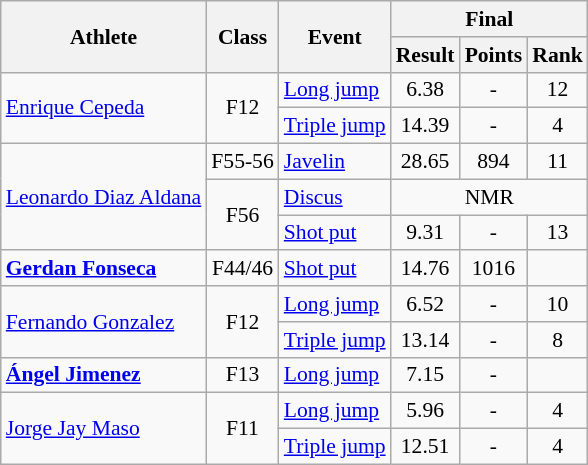<table class=wikitable style="font-size:90%">
<tr>
<th rowspan="2">Athlete</th>
<th rowspan="2">Class</th>
<th rowspan="2">Event</th>
<th colspan="3">Final</th>
</tr>
<tr>
<th>Result</th>
<th>Points</th>
<th>Rank</th>
</tr>
<tr>
<td rowspan="2"><a href='#'>Enrique Cepeda</a></td>
<td rowspan="2" style="text-align:center;">F12</td>
<td><a href='#'>Long jump</a></td>
<td style="text-align:center;">6.38</td>
<td style="text-align:center;">-</td>
<td style="text-align:center;">12</td>
</tr>
<tr>
<td><a href='#'>Triple jump</a></td>
<td style="text-align:center;">14.39</td>
<td style="text-align:center;">-</td>
<td style="text-align:center;">4</td>
</tr>
<tr>
<td rowspan="3"><a href='#'>Leonardo Diaz Aldana</a></td>
<td style="text-align:center;">F55-56</td>
<td><a href='#'>Javelin</a></td>
<td style="text-align:center;">28.65</td>
<td style="text-align:center;">894</td>
<td style="text-align:center;">11</td>
</tr>
<tr>
<td rowspan="2" style="text-align:center;">F56</td>
<td><a href='#'>Discus</a></td>
<td style="text-align:center;" colspan="3">NMR</td>
</tr>
<tr>
<td><a href='#'>Shot put</a></td>
<td style="text-align:center;">9.31</td>
<td style="text-align:center;">-</td>
<td style="text-align:center;">13</td>
</tr>
<tr>
<td><strong><a href='#'>Gerdan Fonseca</a></strong></td>
<td style="text-align:center;">F44/46</td>
<td><a href='#'>Shot put</a></td>
<td style="text-align:center;">14.76</td>
<td style="text-align:center;">1016</td>
<td style="text-align:center;"></td>
</tr>
<tr>
<td rowspan="2"><a href='#'>Fernando Gonzalez</a></td>
<td rowspan="2" style="text-align:center;">F12</td>
<td><a href='#'>Long jump</a></td>
<td style="text-align:center;">6.52</td>
<td style="text-align:center;">-</td>
<td style="text-align:center;">10</td>
</tr>
<tr>
<td><a href='#'>Triple jump</a></td>
<td style="text-align:center;">13.14</td>
<td style="text-align:center;">-</td>
<td style="text-align:center;">8</td>
</tr>
<tr>
<td><strong><a href='#'>Ángel Jimenez</a></strong></td>
<td style="text-align:center;">F13</td>
<td><a href='#'>Long jump</a></td>
<td style="text-align:center;">7.15</td>
<td style="text-align:center;">-</td>
<td style="text-align:center;"></td>
</tr>
<tr>
<td rowspan="2"><a href='#'>Jorge Jay Maso</a></td>
<td rowspan="2" style="text-align:center;">F11</td>
<td><a href='#'>Long jump</a></td>
<td style="text-align:center;">5.96</td>
<td style="text-align:center;">-</td>
<td style="text-align:center;">4</td>
</tr>
<tr>
<td><a href='#'>Triple jump</a></td>
<td style="text-align:center;">12.51</td>
<td style="text-align:center;">-</td>
<td style="text-align:center;">4</td>
</tr>
</table>
